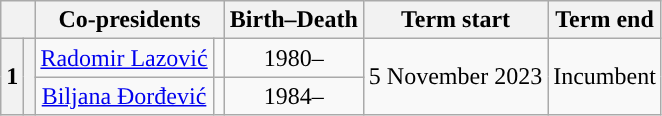<table class="wikitable" style="text-align:center">
<tr>
<th colspan="2"></th>
<th colspan="2">Co-presidents</th>
<th>Birth–Death</th>
<th>Term start</th>
<th>Term end</th>
</tr>
<tr>
<th rowspan="2">1</th>
<th rowspan="2" style="background:"></th>
<td><a href='#'>Radomir Lazović</a></td>
<td></td>
<td>1980–</td>
<td rowspan="2">5 November 2023</td>
<td rowspan="2">Incumbent</td>
</tr>
<tr>
<td><a href='#'>Biljana Đorđević</a></td>
<td></td>
<td>1984–</td>
</tr>
</table>
